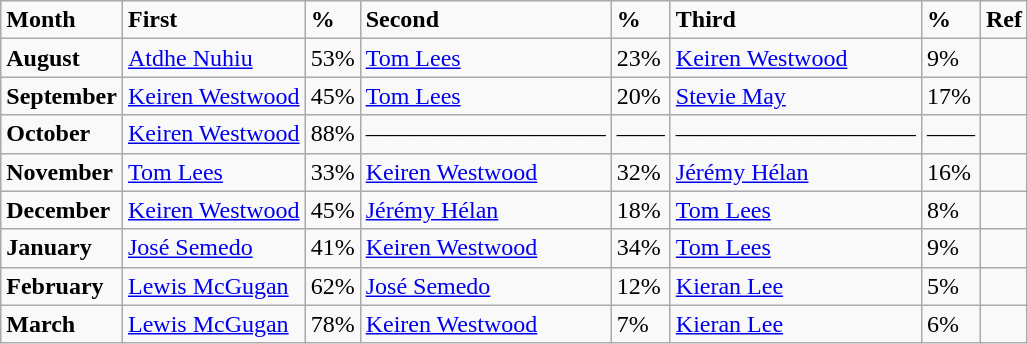<table class="wikitable">
<tr>
<td><strong>Month</strong></td>
<td><strong>First</strong></td>
<td><strong>%</strong></td>
<td><strong>Second</strong></td>
<td><strong>%</strong></td>
<td><strong>Third</strong></td>
<td><strong>%</strong></td>
<td><strong>Ref</strong></td>
</tr>
<tr>
<td><strong>August</strong></td>
<td> <a href='#'>Atdhe Nuhiu</a></td>
<td>53%</td>
<td> <a href='#'>Tom Lees</a></td>
<td>23%</td>
<td> <a href='#'>Keiren Westwood</a></td>
<td>9%</td>
<td></td>
</tr>
<tr>
<td><strong>September</strong></td>
<td> <a href='#'>Keiren Westwood</a></td>
<td>45%</td>
<td> <a href='#'>Tom Lees</a></td>
<td>20%</td>
<td> <a href='#'>Stevie May</a></td>
<td>17%</td>
<td></td>
</tr>
<tr>
<td><strong>October</strong></td>
<td> <a href='#'>Keiren Westwood</a></td>
<td>88%</td>
<td>——————————</td>
<td>——</td>
<td>——————————</td>
<td>——</td>
<td></td>
</tr>
<tr>
<td><strong>November</strong></td>
<td> <a href='#'>Tom Lees</a></td>
<td>33%</td>
<td> <a href='#'>Keiren Westwood</a></td>
<td>32%</td>
<td> <a href='#'>Jérémy Hélan</a></td>
<td>16%</td>
<td></td>
</tr>
<tr>
<td><strong>December</strong></td>
<td> <a href='#'>Keiren Westwood</a></td>
<td>45%</td>
<td> <a href='#'>Jérémy Hélan</a></td>
<td>18%</td>
<td> <a href='#'>Tom Lees</a></td>
<td>8%</td>
<td></td>
</tr>
<tr>
<td><strong>January</strong></td>
<td> <a href='#'>José Semedo</a></td>
<td>41%</td>
<td> <a href='#'>Keiren Westwood</a></td>
<td>34%</td>
<td> <a href='#'>Tom Lees</a></td>
<td>9%</td>
<td></td>
</tr>
<tr>
<td><strong>February</strong></td>
<td> <a href='#'>Lewis McGugan</a></td>
<td>62%</td>
<td> <a href='#'>José Semedo</a></td>
<td>12%</td>
<td> <a href='#'>Kieran Lee</a></td>
<td>5%</td>
<td></td>
</tr>
<tr>
<td><strong>March</strong></td>
<td> <a href='#'>Lewis McGugan</a></td>
<td>78%</td>
<td> <a href='#'>Keiren Westwood</a></td>
<td>7%</td>
<td> <a href='#'>Kieran Lee</a></td>
<td>6%</td>
<td></td>
</tr>
</table>
